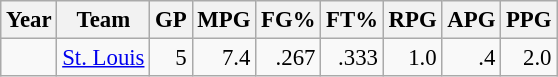<table class="wikitable sortable" style="font-size:95%; text-align:right;">
<tr>
<th>Year</th>
<th>Team</th>
<th>GP</th>
<th>MPG</th>
<th>FG%</th>
<th>FT%</th>
<th>RPG</th>
<th>APG</th>
<th>PPG</th>
</tr>
<tr>
<td style="text-align:left;"></td>
<td style="text-align:left;"><a href='#'>St. Louis</a></td>
<td>5</td>
<td>7.4</td>
<td>.267</td>
<td>.333</td>
<td>1.0</td>
<td>.4</td>
<td>2.0</td>
</tr>
</table>
